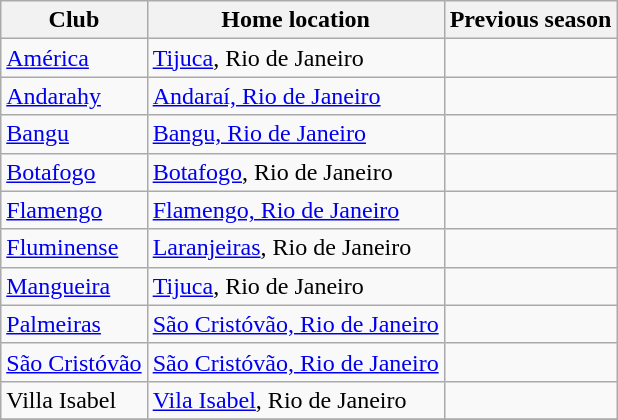<table class="wikitable sortable">
<tr>
<th>Club</th>
<th>Home location</th>
<th>Previous season</th>
</tr>
<tr>
<td><a href='#'>América</a></td>
<td><a href='#'>Tijuca</a>, Rio de Janeiro</td>
<td></td>
</tr>
<tr>
<td><a href='#'>Andarahy</a></td>
<td><a href='#'>Andaraí, Rio de Janeiro</a></td>
<td></td>
</tr>
<tr>
<td><a href='#'>Bangu</a></td>
<td><a href='#'>Bangu, Rio de Janeiro</a></td>
<td></td>
</tr>
<tr>
<td><a href='#'>Botafogo</a></td>
<td><a href='#'>Botafogo</a>, Rio de Janeiro</td>
<td></td>
</tr>
<tr>
<td><a href='#'>Flamengo</a></td>
<td><a href='#'>Flamengo, Rio de Janeiro</a></td>
<td></td>
</tr>
<tr>
<td><a href='#'>Fluminense</a></td>
<td><a href='#'>Laranjeiras</a>, Rio de Janeiro</td>
<td></td>
</tr>
<tr>
<td><a href='#'>Mangueira</a></td>
<td><a href='#'>Tijuca</a>, Rio de Janeiro</td>
<td></td>
</tr>
<tr>
<td><a href='#'>Palmeiras</a></td>
<td><a href='#'>São Cristóvão, Rio de Janeiro</a></td>
<td></td>
</tr>
<tr>
<td><a href='#'>São Cristóvão</a></td>
<td><a href='#'>São Cristóvão, Rio de Janeiro</a></td>
<td></td>
</tr>
<tr>
<td>Villa Isabel</td>
<td><a href='#'>Vila Isabel</a>, Rio de Janeiro</td>
<td></td>
</tr>
<tr>
</tr>
</table>
